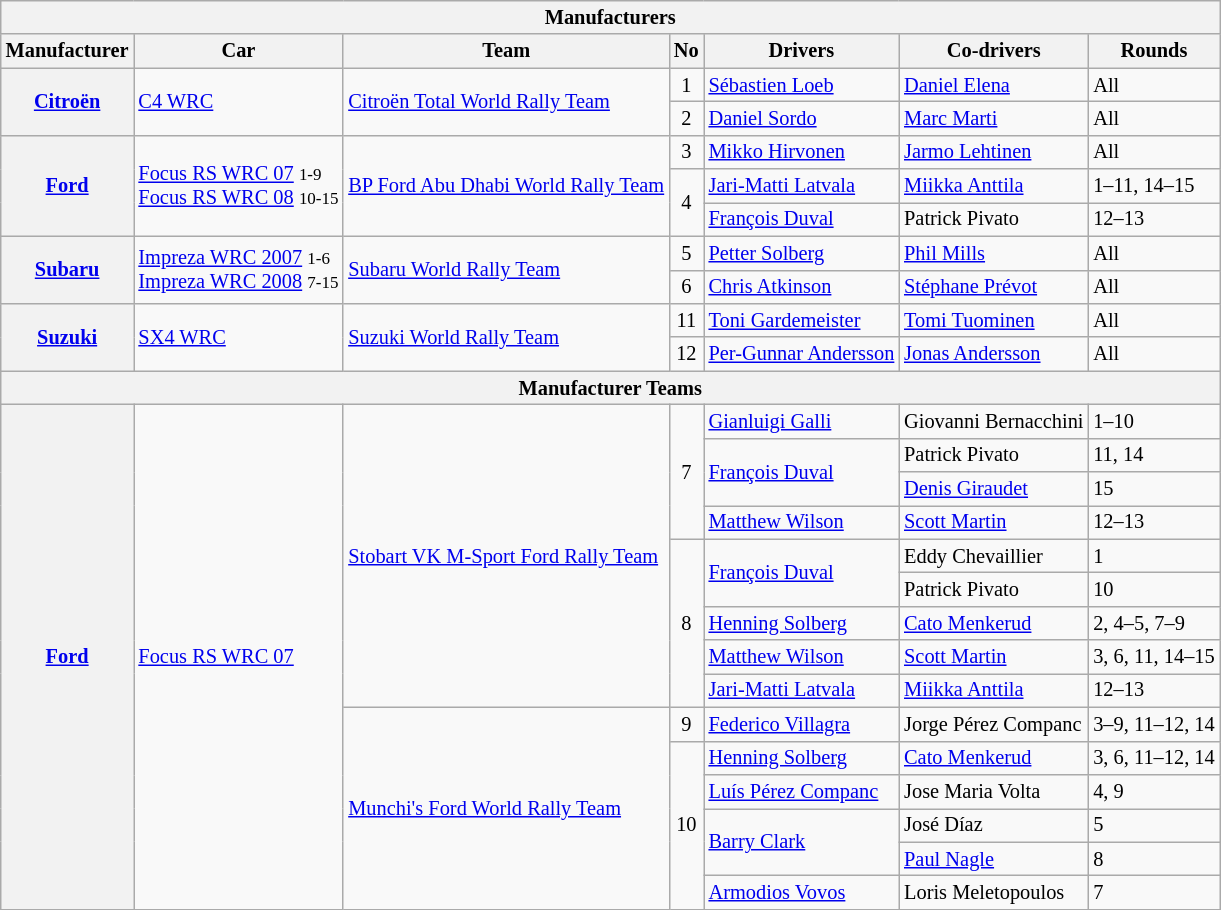<table class="wikitable" style="font-size: 85%">
<tr>
<th colspan=7>Manufacturers</th>
</tr>
<tr>
<th>Manufacturer</th>
<th>Car</th>
<th>Team</th>
<th>No</th>
<th>Drivers</th>
<th>Co-drivers</th>
<th>Rounds</th>
</tr>
<tr>
<th rowspan="2"><a href='#'>Citroën</a></th>
<td rowspan="2"><a href='#'>C4 WRC</a></td>
<td rowspan="2"> <a href='#'>Citroën Total World Rally Team</a></td>
<td align="center">1</td>
<td> <a href='#'>Sébastien Loeb</a></td>
<td> <a href='#'>Daniel Elena</a></td>
<td>All</td>
</tr>
<tr>
<td align="center">2</td>
<td> <a href='#'>Daniel Sordo</a></td>
<td> <a href='#'>Marc Marti</a></td>
<td>All</td>
</tr>
<tr>
<th rowspan="3"><a href='#'>Ford</a></th>
<td rowspan="3" nowrap><a href='#'>Focus RS WRC 07</a> <small>1-9</small><br><a href='#'>Focus RS WRC 08</a> <small>10-15</small></td>
<td rowspan="3"nowrap> <a href='#'>BP Ford Abu Dhabi World Rally Team</a></td>
<td align="center">3</td>
<td> <a href='#'>Mikko Hirvonen</a></td>
<td> <a href='#'>Jarmo Lehtinen</a></td>
<td>All</td>
</tr>
<tr>
<td align="center" rowspan="2">4</td>
<td> <a href='#'>Jari-Matti Latvala</a></td>
<td> <a href='#'>Miikka Anttila</a></td>
<td>1–11, 14–15</td>
</tr>
<tr>
<td> <a href='#'>François Duval</a></td>
<td> Patrick Pivato</td>
<td>12–13</td>
</tr>
<tr>
<th rowspan="2"><a href='#'>Subaru</a></th>
<td rowspan="2" nowrap><a href='#'>Impreza WRC 2007</a> <small>1-6</small><br><a href='#'>Impreza WRC 2008</a> <small>7-15</small></td>
<td rowspan="2"> <a href='#'>Subaru World Rally Team</a></td>
<td align="center">5</td>
<td> <a href='#'>Petter Solberg</a></td>
<td> <a href='#'>Phil Mills</a></td>
<td>All</td>
</tr>
<tr>
<td align="center">6</td>
<td> <a href='#'>Chris Atkinson</a></td>
<td> <a href='#'>Stéphane Prévot</a></td>
<td>All</td>
</tr>
<tr>
<th rowspan="2"><a href='#'>Suzuki</a></th>
<td rowspan="2"><a href='#'>SX4 WRC</a></td>
<td rowspan="2"> <a href='#'>Suzuki World Rally Team</a></td>
<td align="center">11</td>
<td> <a href='#'>Toni Gardemeister</a></td>
<td> <a href='#'>Tomi Tuominen</a></td>
<td>All</td>
</tr>
<tr>
<td align="center">12</td>
<td nowrap> <a href='#'>Per-Gunnar Andersson</a></td>
<td nowrap> <a href='#'>Jonas Andersson</a></td>
<td>All</td>
</tr>
<tr>
<th colspan=8>Manufacturer Teams</th>
</tr>
<tr>
<th rowspan=15><a href='#'>Ford</a></th>
<td rowspan=15><a href='#'>Focus RS WRC 07</a></td>
<td rowspan="9" nowrap> <a href='#'>Stobart VK M-Sport Ford Rally Team</a></td>
<td rowspan="4" align="center">7</td>
<td> <a href='#'>Gianluigi Galli</a></td>
<td> Giovanni Bernacchini</td>
<td>1–10</td>
</tr>
<tr>
<td rowspan="2"> <a href='#'>François Duval</a></td>
<td> Patrick Pivato</td>
<td>11, 14</td>
</tr>
<tr>
<td> <a href='#'>Denis Giraudet</a></td>
<td>15</td>
</tr>
<tr>
<td> <a href='#'>Matthew Wilson</a></td>
<td> <a href='#'>Scott Martin</a></td>
<td>12–13</td>
</tr>
<tr>
<td rowspan="5" align="center">8</td>
<td rowspan="2"> <a href='#'>François Duval</a></td>
<td> Eddy Chevaillier</td>
<td>1</td>
</tr>
<tr>
<td> Patrick Pivato</td>
<td>10</td>
</tr>
<tr>
<td> <a href='#'>Henning Solberg</a></td>
<td> <a href='#'>Cato Menkerud</a></td>
<td>2, 4–5, 7–9</td>
</tr>
<tr>
<td> <a href='#'>Matthew Wilson</a></td>
<td> <a href='#'>Scott Martin</a></td>
<td nowrap>3, 6, 11, 14–15</td>
</tr>
<tr>
<td nowrap> <a href='#'>Jari-Matti Latvala</a></td>
<td> <a href='#'>Miikka Anttila</a></td>
<td>12–13</td>
</tr>
<tr>
<td rowspan="6"> <a href='#'>Munchi's Ford World Rally Team</a></td>
<td align="center">9</td>
<td> <a href='#'>Federico Villagra</a></td>
<td nowrap> Jorge Pérez Companc</td>
<td nowrap>3–9, 11–12, 14</td>
</tr>
<tr>
<td align="center" rowspan="5">10</td>
<td> <a href='#'>Henning Solberg</a></td>
<td> <a href='#'>Cato Menkerud</a></td>
<td nowrap>3, 6, 11–12, 14</td>
</tr>
<tr>
<td> <a href='#'>Luís Pérez Companc</a></td>
<td> Jose Maria Volta</td>
<td>4, 9</td>
</tr>
<tr>
<td rowspan="2"> <a href='#'>Barry Clark</a></td>
<td> José Díaz</td>
<td>5</td>
</tr>
<tr>
<td> <a href='#'>Paul Nagle</a></td>
<td>8</td>
</tr>
<tr>
<td> <a href='#'>Armodios Vovos</a></td>
<td> Loris Meletopoulos</td>
<td>7</td>
</tr>
</table>
